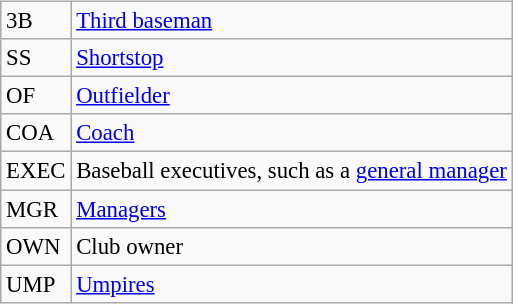<table class="wikitable" style="float:left; font-size:95%">
<tr style="white-space:nowrap;">
<td>3B</td>
<td><a href='#'>Third baseman</a></td>
</tr>
<tr>
<td>SS</td>
<td><a href='#'>Shortstop</a></td>
</tr>
<tr>
<td>OF</td>
<td><a href='#'>Outfielder</a></td>
</tr>
<tr>
<td>COA</td>
<td><a href='#'>Coach</a></td>
</tr>
<tr>
<td>EXEC</td>
<td>Baseball executives, such as a <a href='#'>general manager</a></td>
</tr>
<tr>
<td>MGR</td>
<td><a href='#'>Managers</a></td>
</tr>
<tr>
<td>OWN</td>
<td>Club owner</td>
</tr>
<tr>
<td>UMP</td>
<td><a href='#'>Umpires</a></td>
</tr>
</table>
